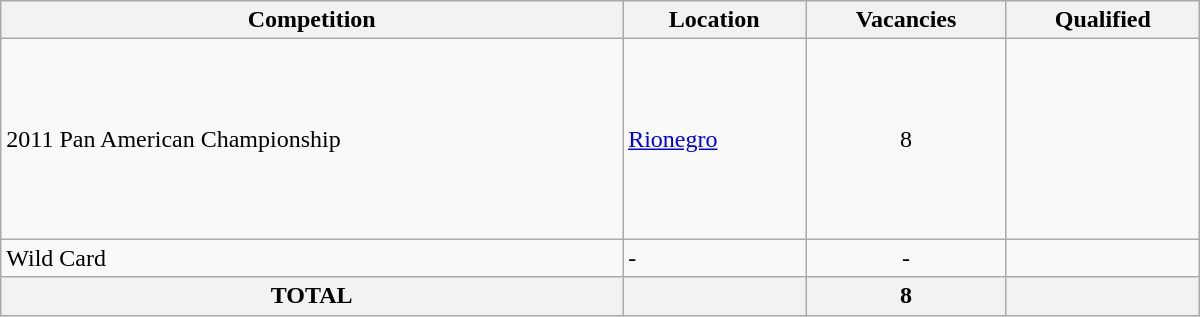<table class = "wikitable" width=800>
<tr>
<th>Competition</th>
<th>Location</th>
<th>Vacancies</th>
<th>Qualified</th>
</tr>
<tr>
<td>2011 Pan American Championship</td>
<td> <a href='#'>Rionegro</a></td>
<td align="center">8</td>
<td><br><br><br><br><br><br><br></td>
</tr>
<tr>
<td>Wild Card</td>
<td>-</td>
<td align="center">-</td>
<td></td>
</tr>
<tr>
<th>TOTAL</th>
<th colspan="1"></th>
<th>8</th>
<th></th>
</tr>
</table>
